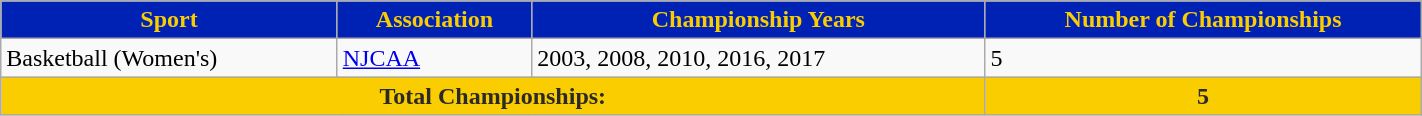<table cellpadding="1" style="width:75%;" class="wikitable" style="text-align:center;">
<tr>
<th style="background:#0022B4;  color:#FACD00;">Sport</th>
<th style="background:#0022B4; color:#FACD00;">Association</th>
<th style="background:#0022B4; color:#FACD00;">Championship Years</th>
<th style="background:#0022B4; color:#FACD00;">Number of Championships</th>
</tr>
<tr>
<td>Basketball (Women's)</td>
<td><a href='#'>NJCAA</a></td>
<td>2003, 2008, 2010, 2016, 2017</td>
<td>5</td>
</tr>
<tr class="sortbottom">
<th colspan="3;" style="background:#FACD00; color:#2C2A29;">Total Championships:</th>
<th colspan="3;" style="background:#FACD00; color:#2C2A29;">5</th>
</tr>
</table>
